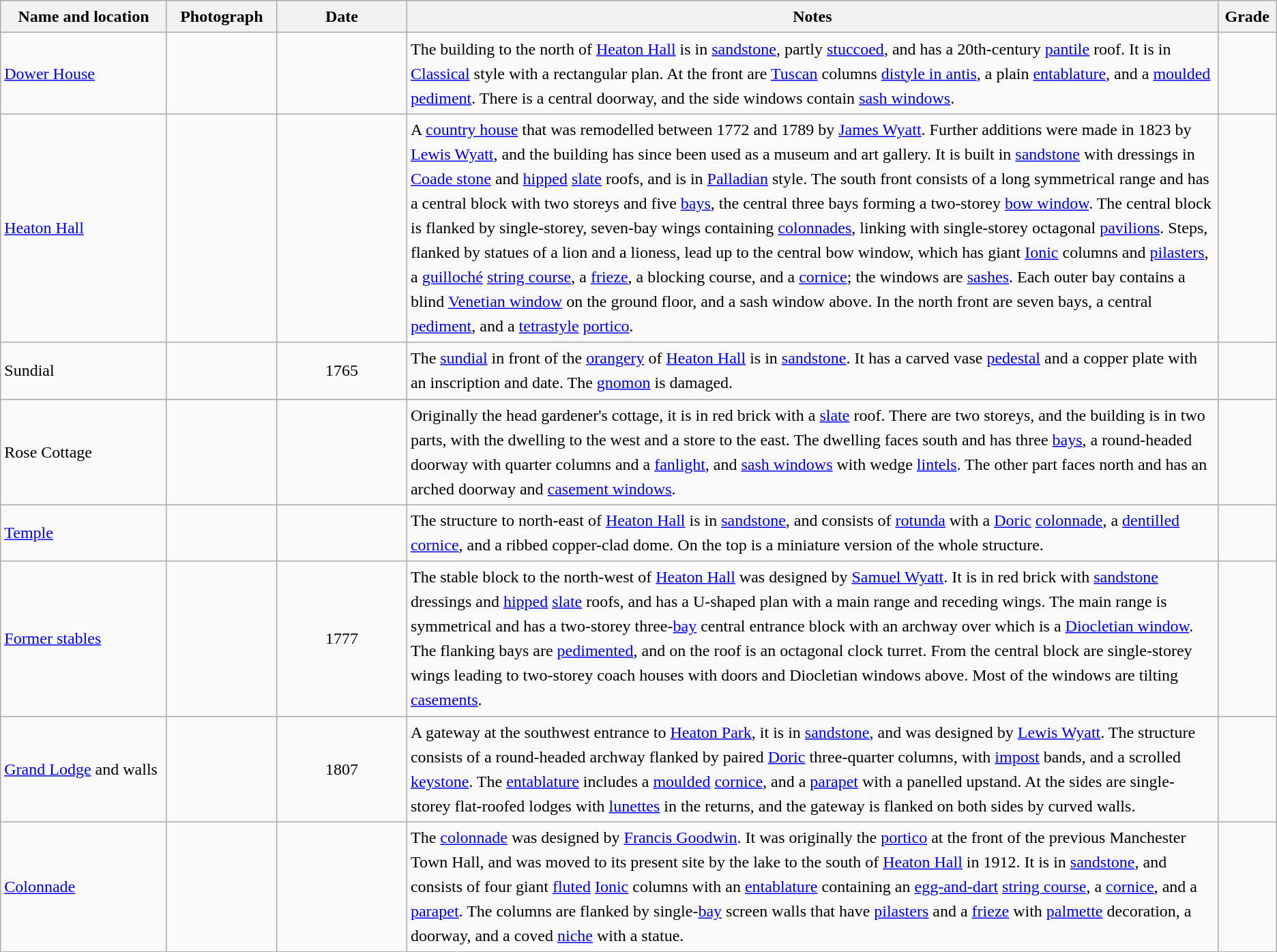<table class="wikitable sortable plainrowheaders" style="border:0; text-align:left; line-height:150%;">
<tr>
<th style="width:155px">Name and location</th>
<th style="width:100px" class="unsortable">Photograph</th>
<th style="width:120px">Date</th>
<th class="unsortable">Notes</th>
<th style="width:50px">Grade</th>
</tr>
<tr>
<td><a href='#'>Dower House</a><br><small></small></td>
<td></td>
<td align="center"></td>
<td>The building to the north of <a href='#'>Heaton Hall</a> is in <a href='#'>sandstone</a>, partly <a href='#'>stuccoed</a>, and has a 20th-century <a href='#'>pantile</a> roof. It is in <a href='#'>Classical</a> style with a rectangular plan. At the front are <a href='#'>Tuscan</a> columns <a href='#'>distyle in antis</a>, a plain <a href='#'>entablature</a>, and a <a href='#'>moulded</a> <a href='#'>pediment</a>. There is a central doorway, and the side windows contain <a href='#'>sash windows</a>.</td>
<td align="center" ></td>
</tr>
<tr>
<td><a href='#'>Heaton Hall</a><br><small></small></td>
<td></td>
<td align="center"></td>
<td>A <a href='#'>country house</a> that was remodelled between 1772 and 1789 by <a href='#'>James Wyatt</a>. Further additions were made in 1823 by <a href='#'>Lewis Wyatt</a>, and the building has since been used as a museum and art gallery. It is built in <a href='#'>sandstone</a> with dressings in <a href='#'>Coade stone</a> and <a href='#'>hipped</a> <a href='#'>slate</a> roofs, and is in <a href='#'>Palladian</a> style. The south front consists of a long symmetrical range and has a central block with two storeys and five <a href='#'>bays</a>, the central three bays forming a two-storey <a href='#'>bow window</a>. The central block is flanked by single-storey, seven-bay wings containing <a href='#'>colonnades</a>, linking with single-storey octagonal <a href='#'>pavilions</a>. Steps, flanked by statues of a lion and a lioness, lead up to the central bow window, which has giant <a href='#'>Ionic</a> columns and <a href='#'>pilasters</a>, a <a href='#'>guilloché</a> <a href='#'>string course</a>, a <a href='#'>frieze</a>, a blocking course, and a <a href='#'>cornice</a>; the windows are <a href='#'>sashes</a>. Each outer bay contains a blind <a href='#'>Venetian window</a> on the ground floor, and a sash window above. In the north front are seven bays, a central <a href='#'>pediment</a>, and a <a href='#'>tetrastyle</a> <a href='#'>portico</a>.</td>
<td align="center" ></td>
</tr>
<tr>
<td>Sundial<br><small></small></td>
<td></td>
<td align="center">1765</td>
<td>The <a href='#'>sundial</a> in front of the <a href='#'>orangery</a> of <a href='#'>Heaton Hall</a> is in <a href='#'>sandstone</a>. It has a carved vase <a href='#'>pedestal</a> and a copper plate with an inscription and date. The <a href='#'>gnomon</a> is damaged.</td>
<td align="center" ></td>
</tr>
<tr>
<td>Rose Cottage<br><small></small></td>
<td></td>
<td align="center"></td>
<td>Originally the head gardener's cottage, it is in red brick with a <a href='#'>slate</a> roof. There are two storeys, and the building is in two parts, with the dwelling to the west and a store to the east. The dwelling faces south and has three <a href='#'>bays</a>, a round-headed doorway with quarter columns and a <a href='#'>fanlight</a>, and <a href='#'>sash windows</a> with wedge <a href='#'>lintels</a>. The other part faces north and has an arched doorway and <a href='#'>casement windows</a>.</td>
<td align="center" ></td>
</tr>
<tr>
<td><a href='#'>Temple</a><br><small></small></td>
<td></td>
<td align="center"></td>
<td>The structure to north-east of <a href='#'>Heaton Hall</a> is in <a href='#'>sandstone</a>, and consists of <a href='#'>rotunda</a> with a <a href='#'>Doric</a> <a href='#'>colonnade</a>, a <a href='#'>dentilled</a> <a href='#'>cornice</a>, and a ribbed copper-clad dome. On the top is a miniature version of the whole structure.</td>
<td align="center" ></td>
</tr>
<tr>
<td><a href='#'>Former stables</a><br><small></small></td>
<td></td>
<td align="center">1777</td>
<td>The stable block to the north-west of <a href='#'>Heaton Hall</a> was designed by <a href='#'>Samuel Wyatt</a>. It is in red brick with <a href='#'>sandstone</a> dressings and <a href='#'>hipped</a> <a href='#'>slate</a> roofs, and has a U-shaped plan with a main range and receding wings. The main range is symmetrical and has a two-storey three-<a href='#'>bay</a> central entrance block with an archway over which is a <a href='#'>Diocletian window</a>. The flanking bays are <a href='#'>pedimented</a>, and on the roof is an octagonal clock turret. From the central block are single-storey wings leading to two-storey coach houses with doors and Diocletian windows above. Most of the windows are tilting <a href='#'>casements</a>.</td>
<td align="center" ></td>
</tr>
<tr>
<td><a href='#'>Grand Lodge</a> and walls<br><small></small></td>
<td></td>
<td align="center">1807</td>
<td>A gateway at the southwest entrance to <a href='#'>Heaton Park</a>, it is in <a href='#'>sandstone</a>, and was designed by <a href='#'>Lewis Wyatt</a>. The structure consists of a round-headed archway flanked by paired <a href='#'>Doric</a> three-quarter columns, with <a href='#'>impost</a> bands, and a scrolled <a href='#'>keystone</a>. The <a href='#'>entablature</a> includes a <a href='#'>moulded</a> <a href='#'>cornice</a>, and a <a href='#'>parapet</a> with a panelled upstand. At the sides are single-storey flat-roofed lodges with <a href='#'>lunettes</a> in the returns, and the gateway is flanked on both sides by curved walls.</td>
<td align="center" ></td>
</tr>
<tr>
<td><a href='#'>Colonnade</a><br><small></small></td>
<td></td>
<td align="center"></td>
<td>The <a href='#'>colonnade</a> was designed by <a href='#'>Francis Goodwin</a>. It was originally the <a href='#'>portico</a> at the front of the previous Manchester Town Hall, and was moved to its present site by the lake to the south of <a href='#'>Heaton Hall</a> in 1912. It is in <a href='#'>sandstone</a>, and consists of four giant <a href='#'>fluted</a> <a href='#'>Ionic</a> columns with an <a href='#'>entablature</a> containing an <a href='#'>egg-and-dart</a> <a href='#'>string course</a>, a <a href='#'>cornice</a>, and a <a href='#'>parapet</a>. The columns are flanked by single-<a href='#'>bay</a> screen walls that have <a href='#'>pilasters</a> and a <a href='#'>frieze</a> with <a href='#'>palmette</a> decoration, a doorway, and a coved <a href='#'>niche</a> with a statue.</td>
<td align="center" ></td>
</tr>
<tr>
</tr>
</table>
